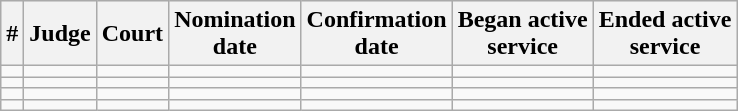<table class="sortable wikitable">
<tr bgcolor="#ececec">
<th>#</th>
<th>Judge</th>
<th>Court<br></th>
<th>Nomination<br>date</th>
<th>Confirmation<br>date</th>
<th>Began active<br>service</th>
<th>Ended active<br>service</th>
</tr>
<tr>
<td></td>
<td></td>
<td></td>
<td></td>
<td></td>
<td></td>
<td></td>
</tr>
<tr>
<td></td>
<td></td>
<td></td>
<td></td>
<td></td>
<td></td>
<td></td>
</tr>
<tr>
<td></td>
<td></td>
<td></td>
<td></td>
<td></td>
<td></td>
<td></td>
</tr>
<tr>
<td></td>
<td></td>
<td></td>
<td></td>
<td></td>
<td></td>
<td></td>
</tr>
</table>
